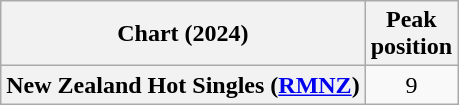<table class="wikitable plainrowheaders" style="text-align:center">
<tr>
<th scope="col">Chart (2024)</th>
<th scope="col">Peak<br>position</th>
</tr>
<tr>
<th scope="row">New Zealand Hot Singles (<a href='#'>RMNZ</a>)</th>
<td>9</td>
</tr>
</table>
